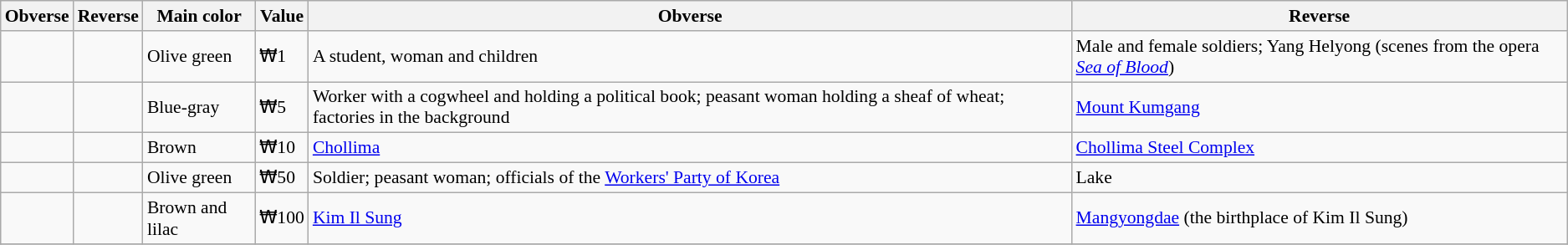<table class="wikitable" style="font-size: 90%">
<tr>
<th>Obverse</th>
<th>Reverse</th>
<th>Main color</th>
<th>Value</th>
<th>Obverse</th>
<th>Reverse</th>
</tr>
<tr>
<td></td>
<td></td>
<td>Olive green</td>
<td>₩1</td>
<td>A student, woman and children</td>
<td>Male and female soldiers; Yang Helyong (scenes from the opera <em><a href='#'>Sea of Blood</a></em>)</td>
</tr>
<tr>
<td></td>
<td></td>
<td>Blue-gray</td>
<td>₩5</td>
<td>Worker with a cogwheel and holding a political book; peasant woman holding a sheaf of wheat; factories in the background</td>
<td><a href='#'>Mount Kumgang</a></td>
</tr>
<tr>
<td></td>
<td></td>
<td>Brown</td>
<td>₩10</td>
<td><a href='#'>Chollima</a></td>
<td><a href='#'>Chollima Steel Complex</a></td>
</tr>
<tr>
<td></td>
<td></td>
<td>Olive green</td>
<td>₩50</td>
<td>Soldier; peasant woman; officials of the <a href='#'>Workers' Party of Korea</a></td>
<td>Lake</td>
</tr>
<tr>
<td></td>
<td></td>
<td>Brown and lilac</td>
<td>₩100</td>
<td><a href='#'>Kim Il Sung</a></td>
<td><a href='#'>Mangyongdae</a> (the birthplace of Kim Il Sung)</td>
</tr>
<tr>
</tr>
</table>
